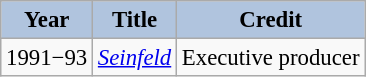<table class="wikitable" style="font-size:95%;">
<tr>
<th style="background:#B0C4DE;">Year</th>
<th style="background:#B0C4DE;">Title</th>
<th style="background:#B0C4DE;">Credit</th>
</tr>
<tr>
<td>1991−93</td>
<td><em><a href='#'>Seinfeld</a></em></td>
<td>Executive producer</td>
</tr>
</table>
